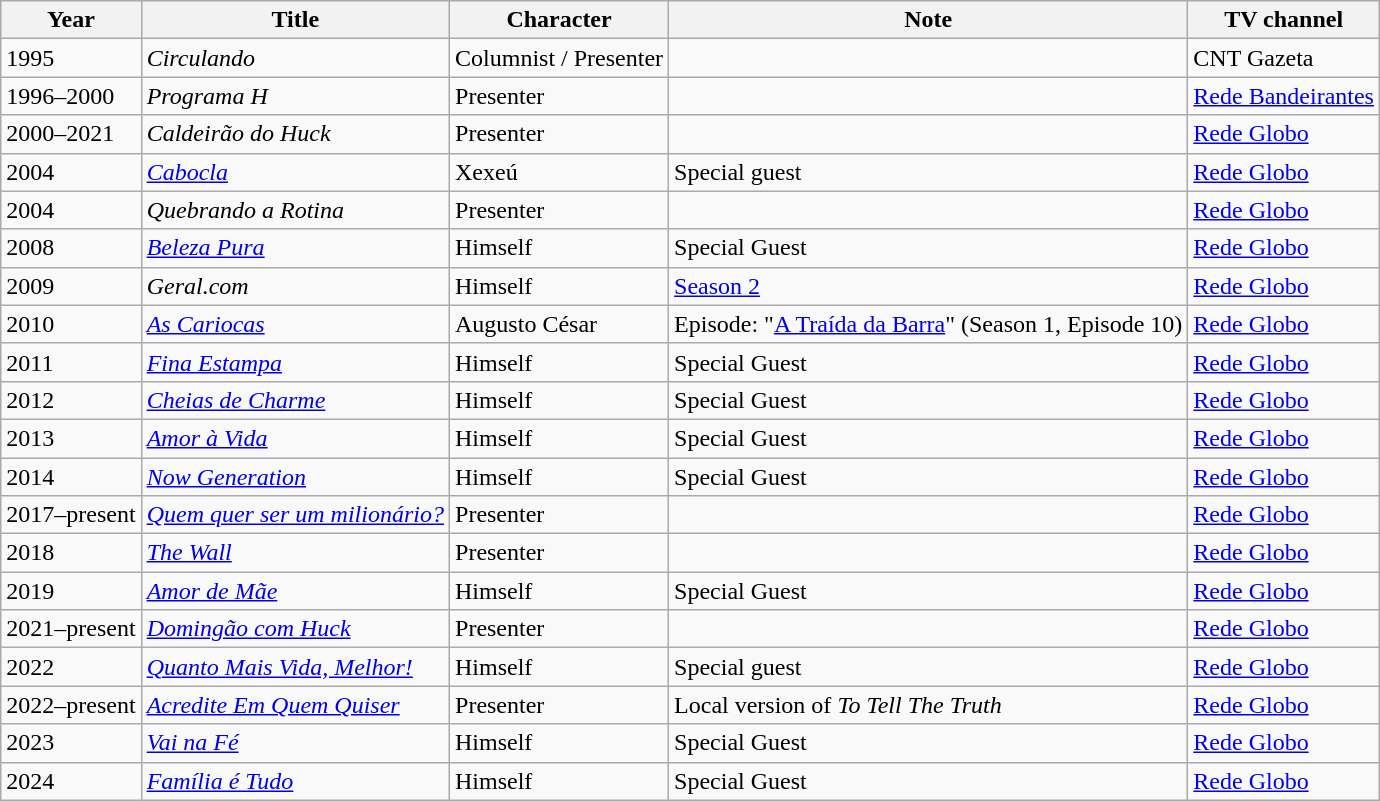<table class="wikitable">
<tr>
<th>Year</th>
<th>Title</th>
<th>Character</th>
<th>Note</th>
<th>TV channel</th>
</tr>
<tr>
<td>1995</td>
<td><em>Circulando</em></td>
<td>Columnist / Presenter</td>
<td></td>
<td>CNT Gazeta</td>
</tr>
<tr>
<td>1996–2000</td>
<td><em>Programa H</em></td>
<td>Presenter</td>
<td></td>
<td><a href='#'>Rede Bandeirantes</a></td>
</tr>
<tr>
<td>2000–2021</td>
<td><em>Caldeirão do Huck</em></td>
<td>Presenter</td>
<td></td>
<td><a href='#'>Rede Globo</a></td>
</tr>
<tr>
<td>2004</td>
<td><em><a href='#'>Cabocla</a></em></td>
<td>Xexeú</td>
<td>Special guest</td>
<td><a href='#'>Rede Globo</a></td>
</tr>
<tr>
<td>2004</td>
<td><em>Quebrando a Rotina</em></td>
<td>Presenter</td>
<td></td>
<td><a href='#'>Rede Globo</a></td>
</tr>
<tr>
<td>2008</td>
<td><em><a href='#'>Beleza Pura</a></em></td>
<td>Himself</td>
<td>Special Guest</td>
<td><a href='#'>Rede Globo</a></td>
</tr>
<tr>
<td>2009</td>
<td><em>Geral.com</em></td>
<td>Himself</td>
<td><a href='#'>Season 2</a></td>
<td><a href='#'>Rede Globo</a></td>
</tr>
<tr>
<td>2010</td>
<td><em><a href='#'>As Cariocas</a></em></td>
<td>Augusto César</td>
<td>Episode: "<a href='#'>A Traída da Barra</a>" (Season 1, Episode 10)</td>
<td><a href='#'>Rede Globo</a></td>
</tr>
<tr>
<td>2011</td>
<td><em><a href='#'>Fina Estampa</a></em></td>
<td>Himself</td>
<td>Special Guest</td>
<td><a href='#'>Rede Globo</a></td>
</tr>
<tr>
<td>2012</td>
<td><em><a href='#'>Cheias de Charme</a></em></td>
<td>Himself</td>
<td>Special Guest</td>
<td><a href='#'>Rede Globo</a></td>
</tr>
<tr>
<td>2013</td>
<td><em><a href='#'>Amor à Vida</a></em></td>
<td>Himself</td>
<td>Special Guest</td>
<td><a href='#'>Rede Globo</a></td>
</tr>
<tr>
<td>2014</td>
<td><em><a href='#'>Now Generation</a></em></td>
<td>Himself</td>
<td>Special Guest</td>
<td><a href='#'>Rede Globo</a></td>
</tr>
<tr>
<td>2017–present</td>
<td><em><a href='#'>Quem quer ser um milionário?</a></em></td>
<td>Presenter</td>
<td></td>
<td><a href='#'>Rede Globo</a></td>
</tr>
<tr>
<td>2018</td>
<td><em><a href='#'>The Wall</a></em></td>
<td>Presenter</td>
<td></td>
<td><a href='#'>Rede Globo</a></td>
</tr>
<tr>
<td>2019</td>
<td><em><a href='#'>Amor de Mãe</a></em></td>
<td>Himself</td>
<td>Special Guest</td>
<td><a href='#'>Rede Globo</a></td>
</tr>
<tr>
<td>2021–present</td>
<td><em><a href='#'>Domingão com Huck</a></em></td>
<td>Presenter</td>
<td></td>
<td><a href='#'>Rede Globo</a></td>
</tr>
<tr>
<td>2022</td>
<td><em><a href='#'>Quanto Mais Vida, Melhor!</a></em></td>
<td>Himself</td>
<td>Special guest</td>
<td><a href='#'>Rede Globo</a></td>
</tr>
<tr>
<td>2022–present</td>
<td><em><a href='#'>Acredite Em Quem Quiser</a></em></td>
<td>Presenter</td>
<td>Local version of <em>To Tell The Truth</em></td>
<td><a href='#'>Rede Globo</a></td>
</tr>
<tr>
<td>2023</td>
<td><em><a href='#'>Vai na Fé</a></em></td>
<td>Himself</td>
<td>Special Guest</td>
<td><a href='#'>Rede Globo</a></td>
</tr>
<tr>
<td>2024</td>
<td><em><a href='#'>Família é Tudo</a></em></td>
<td>Himself</td>
<td>Special Guest</td>
<td><a href='#'>Rede Globo</a></td>
</tr>
</table>
